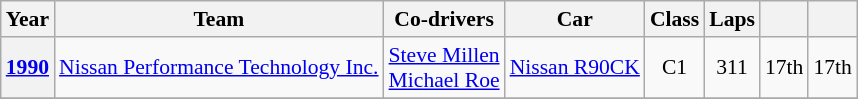<table class="wikitable" style="text-align:center; font-size:90%">
<tr>
<th>Year</th>
<th>Team</th>
<th>Co-drivers</th>
<th>Car</th>
<th>Class</th>
<th>Laps</th>
<th></th>
<th></th>
</tr>
<tr>
<th><a href='#'>1990</a></th>
<td align="left"> <a href='#'>Nissan Performance Technology Inc.</a></td>
<td align="left"> <a href='#'>Steve Millen</a><br> <a href='#'>Michael Roe</a></td>
<td align="left"><a href='#'>Nissan R90CK</a></td>
<td>C1</td>
<td>311</td>
<td>17th</td>
<td>17th</td>
</tr>
<tr>
</tr>
</table>
